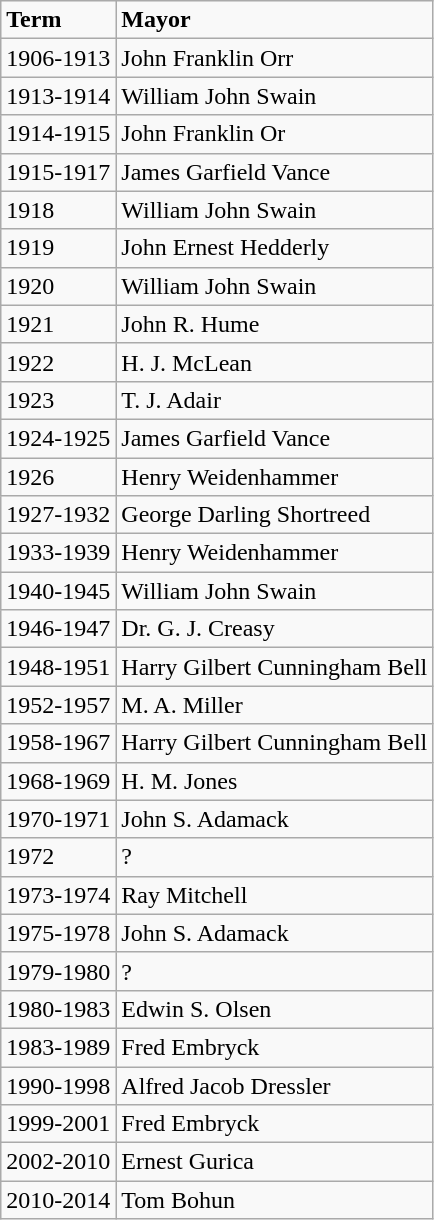<table class="wikitable">
<tr>
<td><strong>Term</strong></td>
<td><strong>Mayor</strong></td>
</tr>
<tr>
<td>1906-1913</td>
<td>John Franklin Orr</td>
</tr>
<tr>
<td>1913-1914</td>
<td>William John Swain</td>
</tr>
<tr>
<td>1914-1915</td>
<td>John Franklin Or</td>
</tr>
<tr>
<td>1915-1917</td>
<td>James Garfield Vance</td>
</tr>
<tr>
<td>1918</td>
<td>William John Swain</td>
</tr>
<tr>
<td>1919</td>
<td>John Ernest Hedderly</td>
</tr>
<tr>
<td>1920</td>
<td>William John Swain</td>
</tr>
<tr>
<td>1921</td>
<td>John R. Hume</td>
</tr>
<tr>
<td>1922</td>
<td>H. J. McLean</td>
</tr>
<tr>
<td>1923</td>
<td>T. J. Adair</td>
</tr>
<tr>
<td>1924-1925</td>
<td>James Garfield Vance</td>
</tr>
<tr>
<td>1926</td>
<td>Henry Weidenhammer</td>
</tr>
<tr>
<td>1927-1932</td>
<td>George Darling Shortreed</td>
</tr>
<tr>
<td>1933-1939</td>
<td>Henry Weidenhammer</td>
</tr>
<tr>
<td>1940-1945</td>
<td>William John Swain</td>
</tr>
<tr>
<td>1946-1947</td>
<td>Dr. G. J. Creasy</td>
</tr>
<tr>
<td>1948-1951</td>
<td>Harry Gilbert Cunningham Bell</td>
</tr>
<tr>
<td>1952-1957</td>
<td>M. A. Miller</td>
</tr>
<tr>
<td>1958-1967</td>
<td>Harry Gilbert Cunningham Bell</td>
</tr>
<tr>
<td>1968-1969</td>
<td>H. M. Jones</td>
</tr>
<tr>
<td>1970-1971</td>
<td>John S. Adamack</td>
</tr>
<tr>
<td>1972</td>
<td>?</td>
</tr>
<tr>
<td>1973-1974</td>
<td>Ray Mitchell</td>
</tr>
<tr>
<td>1975-1978</td>
<td>John S. Adamack</td>
</tr>
<tr>
<td>1979-1980</td>
<td>?</td>
</tr>
<tr>
<td>1980-1983</td>
<td>Edwin S. Olsen</td>
</tr>
<tr>
<td>1983-1989</td>
<td>Fred Embryck</td>
</tr>
<tr>
<td>1990-1998</td>
<td>Alfred Jacob Dressler</td>
</tr>
<tr>
<td>1999-2001</td>
<td>Fred Embryck</td>
</tr>
<tr>
<td>2002-2010</td>
<td>Ernest Gurica</td>
</tr>
<tr>
<td>2010-2014</td>
<td>Tom Bohun</td>
</tr>
</table>
